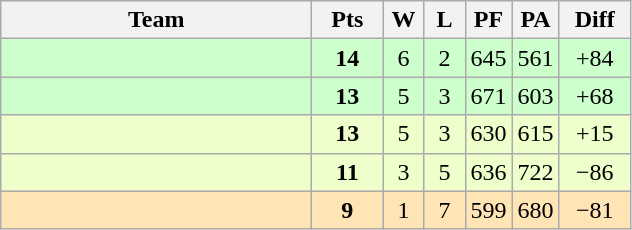<table class=wikitable style="text-align:center">
<tr>
<th width=200>Team</th>
<th width=40>Pts</th>
<th width=20>W</th>
<th width=20>L</th>
<th width=20>PF</th>
<th width=20>PA</th>
<th width=40>Diff</th>
</tr>
<tr style="background:#cfc;">
<td style="text-align:left"></td>
<td><strong>14</strong></td>
<td>6</td>
<td>2</td>
<td>645</td>
<td>561</td>
<td>+84</td>
</tr>
<tr style="background:#cfc;">
<td style="text-align:left"></td>
<td><strong>13</strong></td>
<td>5</td>
<td>3</td>
<td>671</td>
<td>603</td>
<td>+68</td>
</tr>
<tr style="background:#efc;">
<td style="text-align:left"></td>
<td><strong>13</strong></td>
<td>5</td>
<td>3</td>
<td>630</td>
<td>615</td>
<td>+15</td>
</tr>
<tr style="background:#efc;">
<td style="text-align:left"></td>
<td><strong>11</strong></td>
<td>3</td>
<td>5</td>
<td>636</td>
<td>722</td>
<td>−86</td>
</tr>
<tr style="background:moccasin;">
<td style="text-align:left"></td>
<td><strong>9</strong></td>
<td>1</td>
<td>7</td>
<td>599</td>
<td>680</td>
<td>−81</td>
</tr>
</table>
